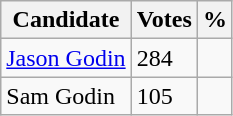<table class="wikitable">
<tr>
<th>Candidate</th>
<th>Votes</th>
<th>%</th>
</tr>
<tr>
<td><a href='#'>Jason Godin</a></td>
<td>284</td>
<td></td>
</tr>
<tr>
<td>Sam Godin</td>
<td>105</td>
<td></td>
</tr>
</table>
